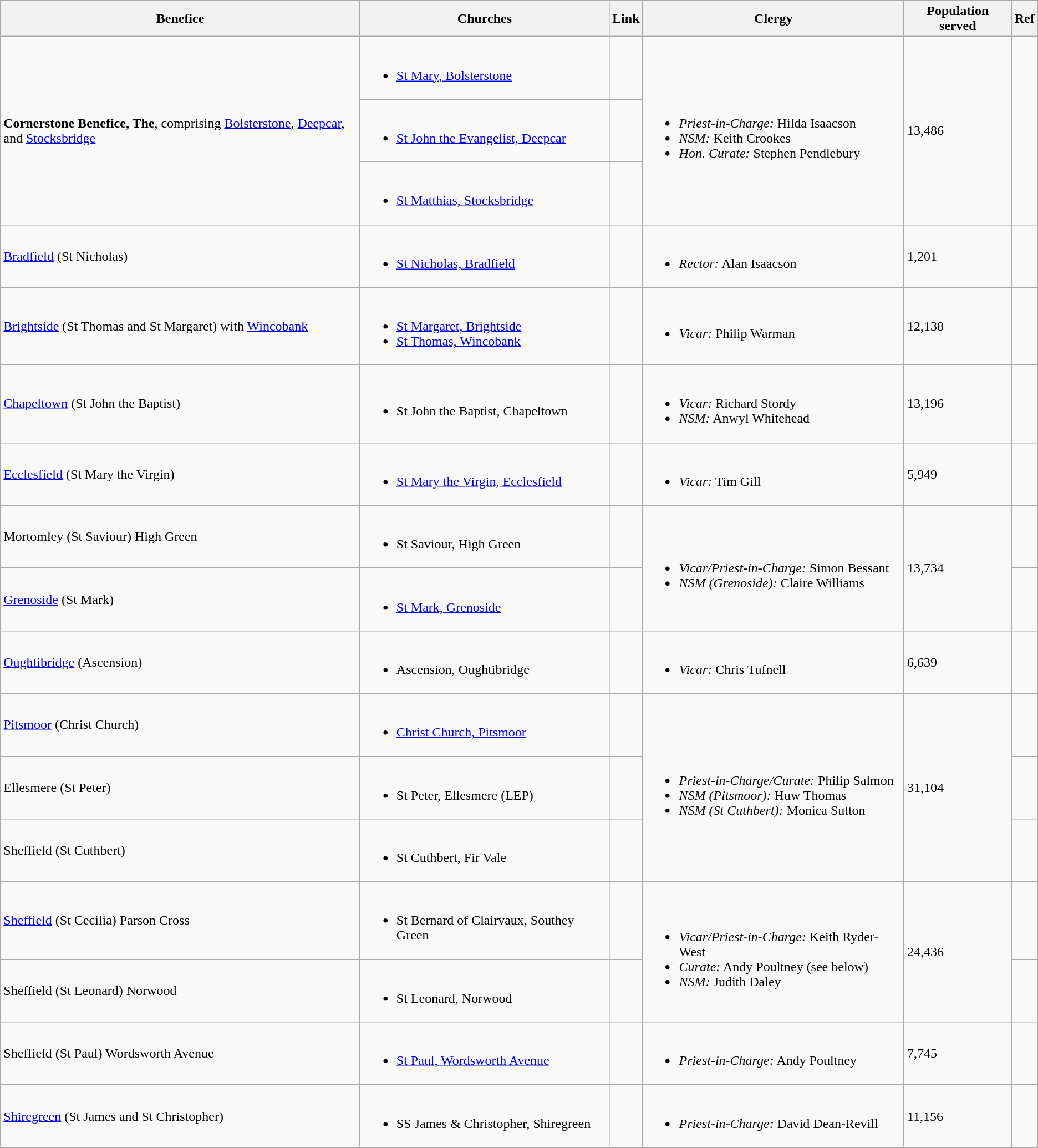<table class="wikitable">
<tr>
<th width="425">Benefice</th>
<th>Churches</th>
<th>Link</th>
<th>Clergy</th>
<th>Population served</th>
<th>Ref</th>
</tr>
<tr>
<td rowspan="3"><strong>Cornerstone Benefice, The</strong>, comprising <a href='#'>Bolsterstone</a>, <a href='#'>Deepcar</a>, and <a href='#'>Stocksbridge</a></td>
<td><br><ul><li><a href='#'>St Mary, Bolsterstone</a></li></ul></td>
<td></td>
<td rowspan="3"><br><ul><li><em>Priest-in-Charge:</em> Hilda Isaacson</li><li><em>NSM:</em> Keith Crookes</li><li><em>Hon. Curate:</em> Stephen Pendlebury</li></ul></td>
<td rowspan="3">13,486</td>
<td rowspan="3"></td>
</tr>
<tr>
<td><br><ul><li><a href='#'>St John the Evangelist, Deepcar</a></li></ul></td>
<td></td>
</tr>
<tr>
<td><br><ul><li><a href='#'>St Matthias, Stocksbridge</a></li></ul></td>
<td></td>
</tr>
<tr>
<td><a href='#'>Bradfield</a> (St Nicholas)</td>
<td><br><ul><li><a href='#'>St Nicholas, Bradfield</a></li></ul></td>
<td></td>
<td><br><ul><li><em>Rector:</em> Alan Isaacson</li></ul></td>
<td>1,201</td>
<td></td>
</tr>
<tr>
<td><a href='#'>Brightside</a> (St Thomas and St Margaret) with <a href='#'>Wincobank</a></td>
<td><br><ul><li><a href='#'>St Margaret, Brightside</a></li><li><a href='#'>St Thomas, Wincobank</a></li></ul></td>
<td></td>
<td><br><ul><li><em>Vicar:</em> Philip Warman</li></ul></td>
<td>12,138</td>
<td></td>
</tr>
<tr>
<td><a href='#'>Chapeltown</a> (St John the Baptist)</td>
<td><br><ul><li>St John the Baptist, Chapeltown</li></ul></td>
<td></td>
<td><br><ul><li><em>Vicar:</em> Richard Stordy</li><li><em>NSM:</em> Anwyl Whitehead</li></ul></td>
<td>13,196</td>
<td></td>
</tr>
<tr>
<td><a href='#'>Ecclesfield</a> (St Mary the Virgin)</td>
<td><br><ul><li><a href='#'>St Mary the Virgin, Ecclesfield</a></li></ul></td>
<td></td>
<td><br><ul><li><em>Vicar:</em> Tim Gill</li></ul></td>
<td>5,949</td>
<td></td>
</tr>
<tr>
<td>Mortomley (St Saviour) High Green</td>
<td><br><ul><li>St Saviour, High Green</li></ul></td>
<td></td>
<td rowspan="2"><br><ul><li><em>Vicar/Priest-in-Charge:</em> Simon Bessant</li><li><em>NSM (Grenoside):</em> Claire Williams</li></ul></td>
<td rowspan="2">13,734</td>
<td></td>
</tr>
<tr>
<td><a href='#'>Grenoside</a> (St Mark)</td>
<td><br><ul><li><a href='#'>St Mark, Grenoside</a></li></ul></td>
<td></td>
<td></td>
</tr>
<tr>
<td><a href='#'>Oughtibridge</a> (Ascension)</td>
<td><br><ul><li>Ascension, Oughtibridge</li></ul></td>
<td></td>
<td><br><ul><li><em>Vicar:</em> Chris Tufnell</li></ul></td>
<td>6,639</td>
<td></td>
</tr>
<tr>
<td><a href='#'>Pitsmoor</a> (Christ Church)</td>
<td><br><ul><li><a href='#'>Christ Church, Pitsmoor</a></li></ul></td>
<td></td>
<td rowspan="3"><br><ul><li><em>Priest-in-Charge/Curate:</em> Philip Salmon</li><li><em>NSM (Pitsmoor):</em> Huw Thomas</li><li><em>NSM (St Cuthbert):</em> Monica Sutton</li></ul></td>
<td rowspan="3">31,104</td>
<td></td>
</tr>
<tr>
<td>Ellesmere (St Peter)</td>
<td><br><ul><li>St Peter, Ellesmere (LEP)</li></ul></td>
<td></td>
<td></td>
</tr>
<tr>
<td>Sheffield (St Cuthbert)</td>
<td><br><ul><li>St Cuthbert, Fir Vale</li></ul></td>
<td></td>
<td></td>
</tr>
<tr>
<td><a href='#'>Sheffield</a> (St Cecilia) Parson Cross</td>
<td><br><ul><li>St Bernard of Clairvaux, Southey Green</li></ul></td>
<td></td>
<td rowspan="2"><br><ul><li><em>Vicar/Priest-in-Charge:</em> Keith Ryder-West</li><li><em>Curate:</em> Andy Poultney (see below)</li><li><em>NSM:</em> Judith Daley</li></ul></td>
<td rowspan="2">24,436</td>
<td></td>
</tr>
<tr>
<td>Sheffield (St Leonard) Norwood</td>
<td><br><ul><li>St Leonard, Norwood</li></ul></td>
<td></td>
<td></td>
</tr>
<tr>
<td>Sheffield (St Paul) Wordsworth Avenue</td>
<td><br><ul><li><a href='#'>St Paul, Wordsworth Avenue</a></li></ul></td>
<td></td>
<td><br><ul><li><em>Priest-in-Charge:</em> Andy Poultney</li></ul></td>
<td>7,745</td>
<td></td>
</tr>
<tr>
<td><a href='#'>Shiregreen</a> (St James and St Christopher)</td>
<td><br><ul><li>SS James & Christopher, Shiregreen</li></ul></td>
<td></td>
<td><br><ul><li><em>Priest-in-Charge:</em> David Dean-Revill</li></ul></td>
<td>11,156</td>
<td></td>
</tr>
</table>
